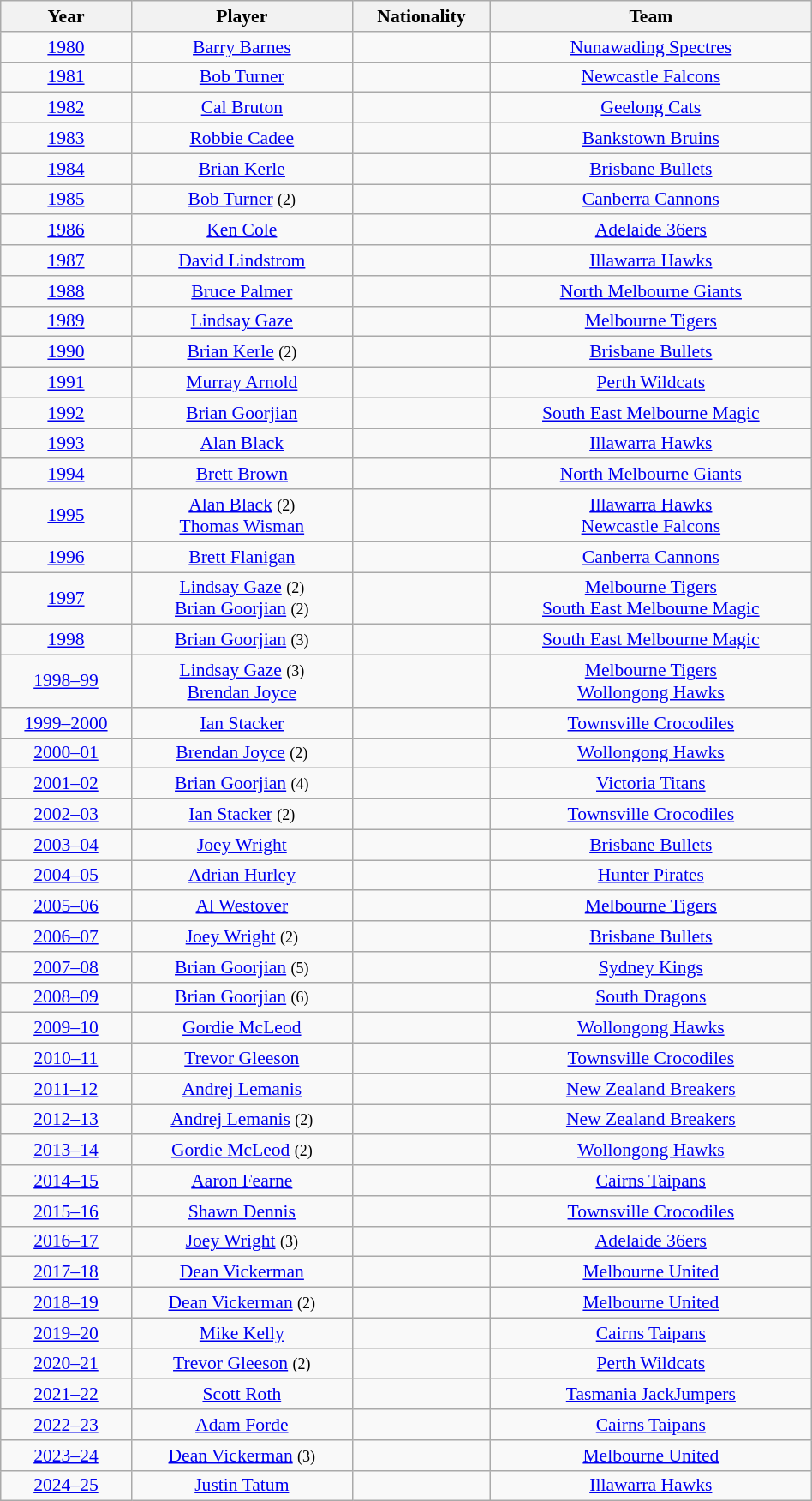<table class="wikitable" style="width: 50%; text-align:center; font-size:90%">
<tr>
<th>Year</th>
<th>Player</th>
<th>Nationality</th>
<th>Team</th>
</tr>
<tr>
<td><a href='#'>1980</a></td>
<td><a href='#'>Barry Barnes</a></td>
<td></td>
<td><a href='#'>Nunawading Spectres</a></td>
</tr>
<tr>
<td><a href='#'>1981</a></td>
<td><a href='#'>Bob Turner</a></td>
<td></td>
<td><a href='#'>Newcastle Falcons</a></td>
</tr>
<tr>
<td><a href='#'>1982</a></td>
<td><a href='#'>Cal Bruton</a></td>
<td></td>
<td><a href='#'>Geelong Cats</a></td>
</tr>
<tr>
<td><a href='#'>1983</a></td>
<td><a href='#'>Robbie Cadee</a></td>
<td></td>
<td><a href='#'>Bankstown Bruins</a></td>
</tr>
<tr>
<td><a href='#'>1984</a></td>
<td><a href='#'>Brian Kerle</a></td>
<td></td>
<td><a href='#'>Brisbane Bullets</a></td>
</tr>
<tr>
<td><a href='#'>1985</a></td>
<td><a href='#'>Bob Turner</a> <small>(2)</small></td>
<td></td>
<td><a href='#'>Canberra Cannons</a></td>
</tr>
<tr>
<td><a href='#'>1986</a></td>
<td><a href='#'>Ken Cole</a></td>
<td></td>
<td><a href='#'>Adelaide 36ers</a></td>
</tr>
<tr>
<td><a href='#'>1987</a></td>
<td><a href='#'>David Lindstrom</a></td>
<td></td>
<td><a href='#'>Illawarra Hawks</a></td>
</tr>
<tr>
<td><a href='#'>1988</a></td>
<td><a href='#'>Bruce Palmer</a></td>
<td></td>
<td><a href='#'>North Melbourne Giants</a></td>
</tr>
<tr>
<td><a href='#'>1989</a></td>
<td><a href='#'>Lindsay Gaze</a></td>
<td></td>
<td><a href='#'>Melbourne Tigers</a></td>
</tr>
<tr>
<td><a href='#'>1990</a></td>
<td><a href='#'>Brian Kerle</a> <small>(2)</small></td>
<td></td>
<td><a href='#'>Brisbane Bullets</a></td>
</tr>
<tr>
<td><a href='#'>1991</a></td>
<td><a href='#'>Murray Arnold</a></td>
<td></td>
<td><a href='#'>Perth Wildcats</a></td>
</tr>
<tr>
<td><a href='#'>1992</a></td>
<td><a href='#'>Brian Goorjian</a></td>
<td></td>
<td><a href='#'>South East Melbourne Magic</a></td>
</tr>
<tr>
<td><a href='#'>1993</a></td>
<td><a href='#'>Alan Black</a></td>
<td></td>
<td><a href='#'>Illawarra Hawks</a></td>
</tr>
<tr>
<td><a href='#'>1994</a></td>
<td><a href='#'>Brett Brown</a></td>
<td></td>
<td><a href='#'>North Melbourne Giants</a></td>
</tr>
<tr>
<td><a href='#'>1995</a></td>
<td><a href='#'>Alan Black</a> <small>(2)</small><br><a href='#'>Thomas Wisman</a></td>
<td><br></td>
<td><a href='#'>Illawarra Hawks</a><br><a href='#'>Newcastle Falcons</a></td>
</tr>
<tr>
<td><a href='#'>1996</a></td>
<td><a href='#'>Brett Flanigan</a></td>
<td></td>
<td><a href='#'>Canberra Cannons</a></td>
</tr>
<tr>
<td><a href='#'>1997</a></td>
<td><a href='#'>Lindsay Gaze</a> <small>(2)</small><br><a href='#'>Brian Goorjian</a> <small>(2)</small></td>
<td><br></td>
<td><a href='#'>Melbourne Tigers</a><br><a href='#'>South East Melbourne Magic</a></td>
</tr>
<tr>
<td><a href='#'>1998</a></td>
<td><a href='#'>Brian Goorjian</a> <small>(3)</small></td>
<td></td>
<td><a href='#'>South East Melbourne Magic</a></td>
</tr>
<tr>
<td><a href='#'>1998–99</a></td>
<td><a href='#'>Lindsay Gaze</a> <small>(3)</small><br><a href='#'>Brendan Joyce</a></td>
<td><br></td>
<td><a href='#'>Melbourne Tigers</a><br><a href='#'>Wollongong Hawks</a></td>
</tr>
<tr>
<td><a href='#'>1999–2000</a></td>
<td><a href='#'>Ian Stacker</a></td>
<td></td>
<td><a href='#'>Townsville Crocodiles</a></td>
</tr>
<tr>
<td><a href='#'>2000–01</a></td>
<td><a href='#'>Brendan Joyce</a> <small>(2)</small></td>
<td></td>
<td><a href='#'>Wollongong Hawks</a></td>
</tr>
<tr>
<td><a href='#'>2001–02</a></td>
<td><a href='#'>Brian Goorjian</a> <small>(4)</small></td>
<td></td>
<td><a href='#'>Victoria Titans</a></td>
</tr>
<tr>
<td><a href='#'>2002–03</a></td>
<td><a href='#'>Ian Stacker</a> <small>(2)</small></td>
<td></td>
<td><a href='#'>Townsville Crocodiles</a></td>
</tr>
<tr>
<td><a href='#'>2003–04</a></td>
<td><a href='#'>Joey Wright</a></td>
<td></td>
<td><a href='#'>Brisbane Bullets</a></td>
</tr>
<tr>
<td><a href='#'>2004–05</a></td>
<td><a href='#'>Adrian Hurley</a></td>
<td></td>
<td><a href='#'>Hunter Pirates</a></td>
</tr>
<tr>
<td><a href='#'>2005–06</a></td>
<td><a href='#'>Al Westover</a></td>
<td></td>
<td><a href='#'>Melbourne Tigers</a></td>
</tr>
<tr>
<td><a href='#'>2006–07</a></td>
<td><a href='#'>Joey Wright</a> <small>(2)</small></td>
<td></td>
<td><a href='#'>Brisbane Bullets</a></td>
</tr>
<tr>
<td><a href='#'>2007–08</a></td>
<td><a href='#'>Brian Goorjian</a> <small>(5)</small></td>
<td></td>
<td><a href='#'>Sydney Kings</a></td>
</tr>
<tr>
<td><a href='#'>2008–09</a></td>
<td><a href='#'>Brian Goorjian</a> <small>(6)</small></td>
<td></td>
<td><a href='#'>South Dragons</a></td>
</tr>
<tr>
<td><a href='#'>2009–10</a></td>
<td><a href='#'>Gordie McLeod</a></td>
<td></td>
<td><a href='#'>Wollongong Hawks</a></td>
</tr>
<tr>
<td><a href='#'>2010–11</a></td>
<td><a href='#'>Trevor Gleeson</a></td>
<td></td>
<td><a href='#'>Townsville Crocodiles</a></td>
</tr>
<tr>
<td><a href='#'>2011–12</a></td>
<td><a href='#'>Andrej Lemanis</a></td>
<td></td>
<td><a href='#'>New Zealand Breakers</a></td>
</tr>
<tr>
<td><a href='#'>2012–13</a></td>
<td><a href='#'>Andrej Lemanis</a> <small>(2)</small></td>
<td></td>
<td><a href='#'>New Zealand Breakers</a></td>
</tr>
<tr>
<td><a href='#'>2013–14</a></td>
<td><a href='#'>Gordie McLeod</a> <small>(2)</small></td>
<td></td>
<td><a href='#'>Wollongong Hawks</a></td>
</tr>
<tr>
<td><a href='#'>2014–15</a></td>
<td><a href='#'>Aaron Fearne</a></td>
<td></td>
<td><a href='#'>Cairns Taipans</a></td>
</tr>
<tr>
<td><a href='#'>2015–16</a></td>
<td><a href='#'>Shawn Dennis</a></td>
<td></td>
<td><a href='#'>Townsville Crocodiles</a></td>
</tr>
<tr>
<td><a href='#'>2016–17</a></td>
<td><a href='#'>Joey Wright</a> <small>(3)</small></td>
<td></td>
<td><a href='#'>Adelaide 36ers</a></td>
</tr>
<tr>
<td><a href='#'>2017–18</a></td>
<td><a href='#'>Dean Vickerman</a></td>
<td></td>
<td><a href='#'>Melbourne United</a></td>
</tr>
<tr>
<td><a href='#'>2018–19</a></td>
<td><a href='#'>Dean Vickerman</a> <small>(2)</small></td>
<td></td>
<td><a href='#'>Melbourne United</a></td>
</tr>
<tr>
<td><a href='#'>2019–20</a></td>
<td><a href='#'>Mike Kelly</a></td>
<td></td>
<td><a href='#'>Cairns Taipans</a></td>
</tr>
<tr>
<td><a href='#'>2020–21</a></td>
<td><a href='#'>Trevor Gleeson</a> <small>(2)</small></td>
<td></td>
<td><a href='#'>Perth Wildcats</a></td>
</tr>
<tr>
<td><a href='#'>2021–22</a></td>
<td><a href='#'>Scott Roth</a></td>
<td></td>
<td><a href='#'>Tasmania JackJumpers</a></td>
</tr>
<tr>
<td><a href='#'>2022–23</a></td>
<td><a href='#'>Adam Forde</a></td>
<td></td>
<td><a href='#'>Cairns Taipans</a></td>
</tr>
<tr>
<td><a href='#'>2023–24</a></td>
<td><a href='#'>Dean Vickerman</a> <small>(3)</small></td>
<td></td>
<td><a href='#'>Melbourne United</a></td>
</tr>
<tr>
<td><a href='#'>2024–25</a></td>
<td><a href='#'>Justin Tatum</a></td>
<td></td>
<td><a href='#'>Illawarra Hawks</a></td>
</tr>
</table>
